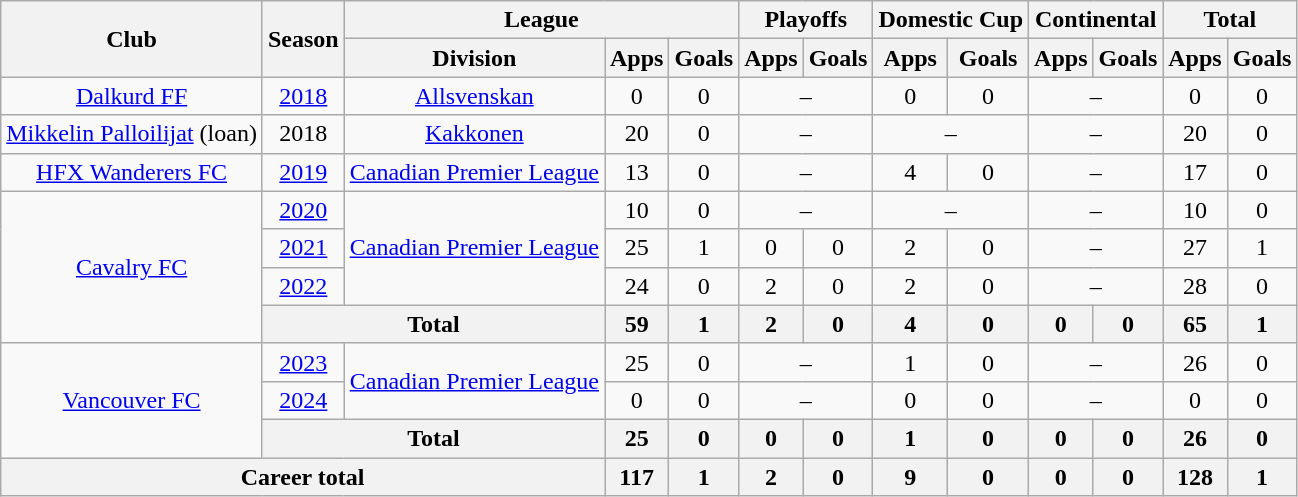<table class="wikitable" style="text-align: center">
<tr>
<th rowspan="2">Club</th>
<th rowspan="2">Season</th>
<th colspan="3">League</th>
<th colspan="2">Playoffs</th>
<th colspan="2">Domestic Cup</th>
<th colspan="2">Continental</th>
<th colspan="2">Total</th>
</tr>
<tr>
<th>Division</th>
<th>Apps</th>
<th>Goals</th>
<th>Apps</th>
<th>Goals</th>
<th>Apps</th>
<th>Goals</th>
<th>Apps</th>
<th>Goals</th>
<th>Apps</th>
<th>Goals</th>
</tr>
<tr>
<td><a href='#'>Dalkurd FF</a></td>
<td><a href='#'>2018</a></td>
<td><a href='#'>Allsvenskan</a></td>
<td>0</td>
<td>0</td>
<td colspan="2">–</td>
<td>0</td>
<td>0</td>
<td colspan="2">–</td>
<td>0</td>
<td>0</td>
</tr>
<tr>
<td><a href='#'>Mikkelin Palloilijat</a> (loan)</td>
<td>2018</td>
<td><a href='#'>Kakkonen</a></td>
<td>20</td>
<td>0</td>
<td colspan="2">–</td>
<td colspan="2">–</td>
<td colspan="2">–</td>
<td>20</td>
<td>0</td>
</tr>
<tr>
<td><a href='#'>HFX Wanderers FC</a></td>
<td><a href='#'>2019</a></td>
<td><a href='#'>Canadian Premier League</a></td>
<td>13</td>
<td>0</td>
<td colspan="2">–</td>
<td>4</td>
<td>0</td>
<td colspan="2">–</td>
<td>17</td>
<td>0</td>
</tr>
<tr>
<td rowspan=4><a href='#'>Cavalry FC</a></td>
<td><a href='#'>2020</a></td>
<td rowspan=3><a href='#'>Canadian Premier League</a></td>
<td>10</td>
<td>0</td>
<td colspan="2">–</td>
<td colspan="2">–</td>
<td colspan="2">–</td>
<td>10</td>
<td>0</td>
</tr>
<tr>
<td><a href='#'>2021</a></td>
<td>25</td>
<td>1</td>
<td>0</td>
<td>0</td>
<td>2</td>
<td>0</td>
<td colspan="2">–</td>
<td>27</td>
<td>1</td>
</tr>
<tr>
<td><a href='#'>2022</a></td>
<td>24</td>
<td>0</td>
<td>2</td>
<td>0</td>
<td>2</td>
<td>0</td>
<td colspan="2">–</td>
<td>28</td>
<td>0</td>
</tr>
<tr>
<th colspan="2">Total</th>
<th>59</th>
<th>1</th>
<th>2</th>
<th>0</th>
<th>4</th>
<th>0</th>
<th>0</th>
<th>0</th>
<th>65</th>
<th>1</th>
</tr>
<tr>
<td rowspan=3><a href='#'>Vancouver FC</a></td>
<td><a href='#'>2023</a></td>
<td rowspan=2><a href='#'>Canadian Premier League</a></td>
<td>25</td>
<td>0</td>
<td colspan="2">–</td>
<td>1</td>
<td>0</td>
<td colspan="2">–</td>
<td>26</td>
<td>0</td>
</tr>
<tr>
<td><a href='#'>2024</a></td>
<td>0</td>
<td>0</td>
<td colspan="2">–</td>
<td>0</td>
<td>0</td>
<td colspan="2">–</td>
<td>0</td>
<td>0</td>
</tr>
<tr>
<th colspan="2">Total</th>
<th>25</th>
<th>0</th>
<th>0</th>
<th>0</th>
<th>1</th>
<th>0</th>
<th>0</th>
<th>0</th>
<th>26</th>
<th>0</th>
</tr>
<tr>
<th colspan="3"><strong>Career total</strong></th>
<th>117</th>
<th>1</th>
<th>2</th>
<th>0</th>
<th>9</th>
<th>0</th>
<th>0</th>
<th>0</th>
<th>128</th>
<th>1</th>
</tr>
</table>
